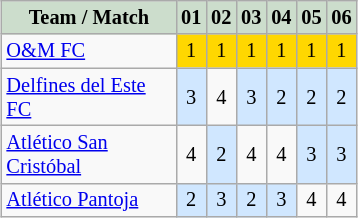<table class="wikitable sortable" style="text-align: center; font-size: 85%; margin-left: auto; margin-right: auto; border: none;">
<tr>
<th style= "background:#CCDDCC; color:black; text-align:center" width="110">Team / Match</th>
<th style= "background:#CCDDCC; color:black; text-align:center" width="5">01</th>
<th style= "background:#CCDDCC; color:black; text-align:center" width="5">02</th>
<th style= "background:#CCDDCC; color:black; text-align:center" width="5">03</th>
<th style= "background:#CCDDCC; color:black; text-align:center" width="5">04</th>
<th style= "background:#CCDDCC; color:black; text-align:center" width="5">05</th>
<th style= "background:#CCDDCC; color:black; text-align:center" width="5">06</th>
</tr>
<tr>
<td style="text-align:left"><a href='#'>O&M FC</a></td>
<td style="text-align:center; background:#FFD700">1</td>
<td style="text-align:center; background:#FFD700">1</td>
<td style="text-align:center; background:#FFD700">1</td>
<td style="text-align:center; background:#FFD700">1</td>
<td style="text-align:center; background:#FFD700">1</td>
<td style="text-align:center; background:#FFD700">1</td>
</tr>
<tr>
<td style="text-align:left"><a href='#'>Delfines del Este FC</a></td>
<td style="text-align:center; background:#D0E7FF">3</td>
<td style="text-align:center">4</td>
<td style="text-align:center; background:#D0E7FF">3</td>
<td style="text-align:center; background:#D0E7FF">2</td>
<td style="text-align:center; background:#D0E7FF">2</td>
<td style="text-align:center; background:#D0E7FF">2</td>
</tr>
<tr>
<td style="text-align:left"><a href='#'>Atlético San Cristóbal</a></td>
<td style="text-align:center">4</td>
<td style="text-align:center; background:#D0E7FF">2</td>
<td style="text-align:center">4</td>
<td style="text-align:center">4</td>
<td style="text-align:center; background:#D0E7FF">3</td>
<td style="text-align:center; background:#D0E7FF">3</td>
</tr>
<tr>
<td style="text-align:left"><a href='#'>Atlético Pantoja</a></td>
<td style="text-align:center; background:#D0E7FF">2</td>
<td style="text-align:center; background:#D0E7FF">3</td>
<td style="text-align:center; background:#D0E7FF">2</td>
<td style="text-align:center; background:#D0E7FF">3</td>
<td style="text-align:center">4</td>
<td style="text-align:center">4</td>
</tr>
<tr>
</tr>
<tr>
</tr>
</table>
